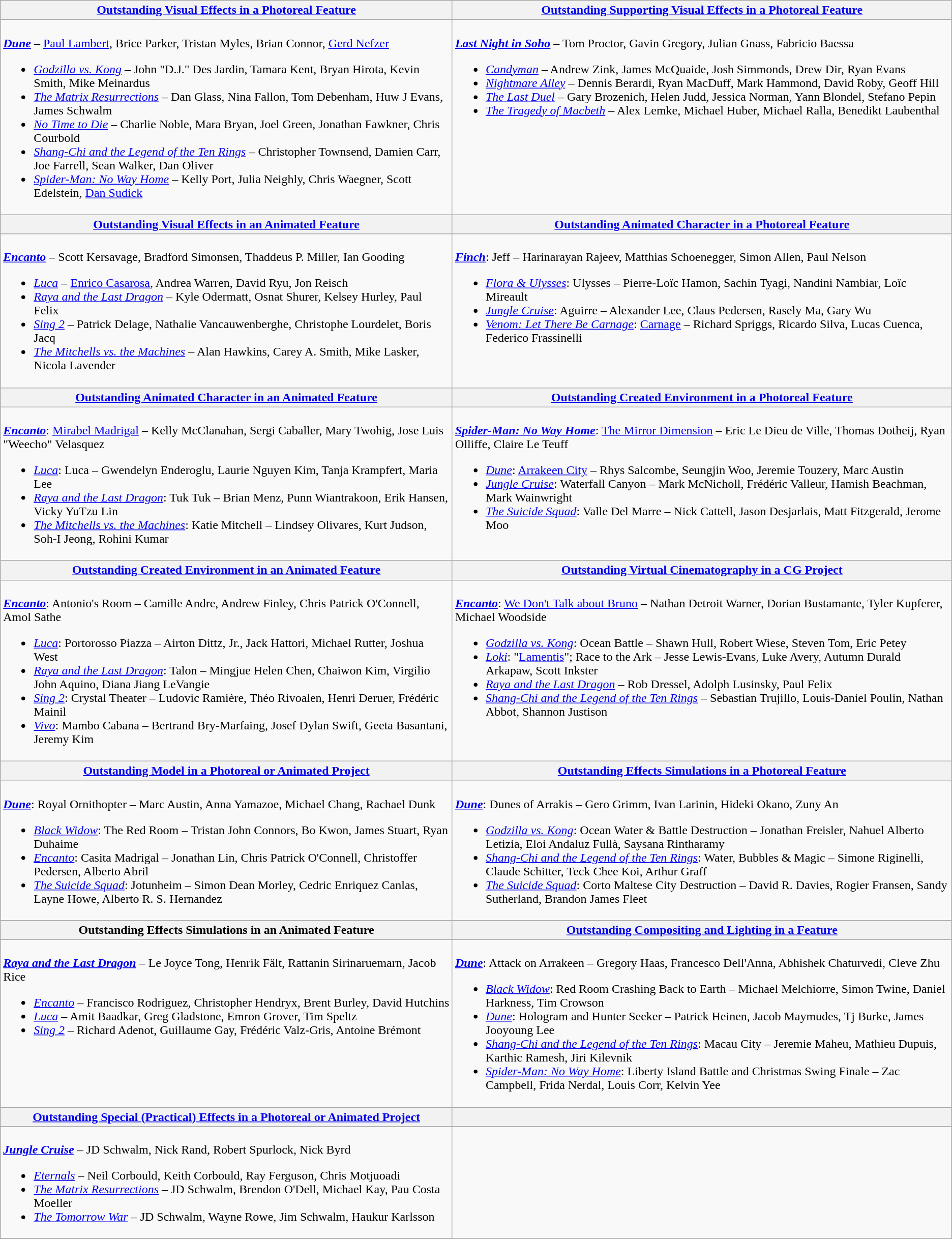<table class=wikitable style="width=100%">
<tr>
<th style="width=50%"><strong><a href='#'>Outstanding Visual Effects in a Photoreal Feature</a></strong></th>
<th style="width=50%"><strong><a href='#'>Outstanding Supporting Visual Effects in a Photoreal Feature</a></strong></th>
</tr>
<tr>
<td valign="top"><br><strong><em><a href='#'>Dune</a></em></strong> – <a href='#'>Paul Lambert</a>, Brice Parker, Tristan Myles, Brian Connor, <a href='#'>Gerd Nefzer</a><ul><li><em><a href='#'>Godzilla vs. Kong</a></em> – John "D.J." Des Jardin, Tamara Kent, Bryan Hirota, Kevin Smith, Mike Meinardus</li><li><em><a href='#'>The Matrix Resurrections</a></em> – Dan Glass, Nina Fallon, Tom Debenham, Huw J Evans, James Schwalm</li><li><em><a href='#'>No Time to Die</a></em> – Charlie Noble, Mara Bryan, Joel Green, Jonathan Fawkner, Chris Courbold</li><li><em><a href='#'>Shang-Chi and the Legend of the Ten Rings</a></em> – Christopher Townsend, Damien Carr, Joe Farrell, Sean Walker, Dan Oliver</li><li><em><a href='#'>Spider-Man: No Way Home</a></em> – Kelly Port, Julia Neighly, Chris Waegner, Scott Edelstein, <a href='#'>Dan Sudick</a></li></ul></td>
<td valign="top"><br><strong><em><a href='#'>Last Night in Soho</a></em></strong> – Tom Proctor, Gavin Gregory, Julian Gnass, Fabricio Baessa<ul><li><em><a href='#'>Candyman</a></em> – Andrew Zink, James McQuaide, Josh Simmonds, Drew Dir, Ryan Evans</li><li><em><a href='#'>Nightmare Alley</a></em> – Dennis Berardi, Ryan MacDuff, Mark Hammond, David Roby, Geoff Hill</li><li><em><a href='#'>The Last Duel</a></em> – Gary Brozenich, Helen Judd, Jessica Norman, Yann Blondel, Stefano Pepin</li><li><em><a href='#'>The Tragedy of Macbeth</a></em> – Alex Lemke, Michael Huber, Michael Ralla, Benedikt Laubenthal</li></ul></td>
</tr>
<tr>
<th style="width=50%"><strong><a href='#'>Outstanding Visual Effects in an Animated Feature</a></strong></th>
<th style="width=50%"><strong><a href='#'>Outstanding Animated Character in a Photoreal Feature</a></strong></th>
</tr>
<tr>
<td valign="top"><br><strong><em><a href='#'>Encanto</a></em></strong> – Scott Kersavage, Bradford Simonsen, Thaddeus P. Miller, Ian Gooding<ul><li><em><a href='#'>Luca</a></em> – <a href='#'>Enrico Casarosa</a>, Andrea Warren, David Ryu, Jon Reisch</li><li><em><a href='#'>Raya and the Last Dragon</a></em> – Kyle Odermatt, Osnat Shurer, Kelsey Hurley, Paul Felix</li><li><em><a href='#'>Sing 2</a></em> – Patrick Delage, Nathalie Vancauwenberghe, Christophe Lourdelet, Boris Jacq</li><li><em><a href='#'>The Mitchells vs. the Machines</a></em> – Alan Hawkins, Carey A. Smith, Mike Lasker, Nicola Lavender</li></ul></td>
<td valign="top"><br><strong><em><a href='#'>Finch</a></em></strong>: Jeff – Harinarayan Rajeev, Matthias Schoenegger, Simon Allen, Paul Nelson<ul><li><em><a href='#'>Flora & Ulysses</a></em>: Ulysses – Pierre-Loïc Hamon, Sachin Tyagi, Nandini Nambiar, Loïc Mireault</li><li><em><a href='#'>Jungle Cruise</a></em>: Aguirre – Alexander Lee, Claus Pedersen, Rasely Ma, Gary Wu</li><li><em><a href='#'>Venom: Let There Be Carnage</a></em>: <a href='#'>Carnage</a> – Richard Spriggs, Ricardo Silva, Lucas Cuenca, Federico Frassinelli</li></ul></td>
</tr>
<tr>
<th style="width=50%"><strong><a href='#'>Outstanding Animated Character in an Animated Feature</a></strong></th>
<th style="width=50%"><strong><a href='#'>Outstanding Created Environment in a Photoreal Feature</a></strong></th>
</tr>
<tr>
<td valign="top"><br><strong><em><a href='#'>Encanto</a></em></strong>: <a href='#'>Mirabel Madrigal</a> – Kelly McClanahan, Sergi Caballer, Mary Twohig, Jose Luis "Weecho" Velasquez<ul><li><em><a href='#'>Luca</a></em>: Luca – Gwendelyn Enderoglu, Laurie Nguyen Kim, Tanja Krampfert, Maria Lee</li><li><em><a href='#'>Raya and the Last Dragon</a></em>: Tuk Tuk – Brian Menz, Punn Wiantrakoon, Erik Hansen, Vicky YuTzu Lin</li><li><em><a href='#'>The Mitchells vs. the Machines</a></em>: Katie Mitchell – Lindsey Olivares, Kurt Judson, Soh-I Jeong, Rohini Kumar</li></ul></td>
<td valign="top"><br><strong><em><a href='#'>Spider-Man: No Way Home</a></em></strong>: <a href='#'>The Mirror Dimension</a> – Eric Le Dieu de Ville, Thomas Dotheij, Ryan Olliffe, Claire Le Teuff<ul><li><em><a href='#'>Dune</a></em>: <a href='#'>Arrakeen City</a> – Rhys Salcombe, Seungjin Woo, Jeremie Touzery, Marc Austin</li><li><em><a href='#'>Jungle Cruise</a></em>: Waterfall Canyon – Mark McNicholl, Frédéric Valleur, Hamish Beachman, Mark Wainwright</li><li><em><a href='#'>The Suicide Squad</a></em>: Valle Del Marre – Nick Cattell, Jason Desjarlais, Matt Fitzgerald, Jerome Moo</li></ul></td>
</tr>
<tr>
<th style="width=50%"><strong><a href='#'>Outstanding Created Environment in an Animated Feature</a></strong></th>
<th style="width=50%"><strong><a href='#'>Outstanding Virtual Cinematography in a CG Project</a></strong></th>
</tr>
<tr>
<td valign="top"><br><strong><em><a href='#'>Encanto</a></em></strong>: Antonio's Room – Camille Andre, Andrew Finley, Chris Patrick O'Connell, Amol Sathe<ul><li><em><a href='#'>Luca</a></em>: Portorosso Piazza – Airton Dittz, Jr., Jack Hattori, Michael Rutter, Joshua West</li><li><em><a href='#'>Raya and the Last Dragon</a></em>: Talon – Mingjue Helen Chen, Chaiwon Kim, Virgilio John Aquino, Diana Jiang LeVangie</li><li><em><a href='#'>Sing 2</a></em>: Crystal Theater – Ludovic Ramière, Théo Rivoalen, Henri Deruer, Frédéric Mainil</li><li><em><a href='#'>Vivo</a></em>: Mambo Cabana – Bertrand Bry-Marfaing, Josef Dylan Swift, Geeta Basantani, Jeremy Kim</li></ul></td>
<td valign="top"><br><strong><em><a href='#'>Encanto</a></em></strong>: <a href='#'>We Don't Talk about Bruno</a> – Nathan Detroit Warner, Dorian Bustamante, Tyler Kupferer, Michael Woodside<ul><li><em><a href='#'>Godzilla vs. Kong</a></em>: Ocean Battle – Shawn Hull, Robert Wiese, Steven Tom, Eric Petey</li><li><em><a href='#'>Loki</a></em>: "<a href='#'>Lamentis</a>"; Race to the Ark – Jesse Lewis-Evans, Luke Avery, Autumn Durald Arkapaw, Scott Inkster</li><li><em><a href='#'>Raya and the Last Dragon</a></em> – Rob Dressel, Adolph Lusinsky, Paul Felix</li><li><em><a href='#'>Shang-Chi and the Legend of the Ten Rings</a></em> – Sebastian Trujillo, Louis-Daniel Poulin, Nathan Abbot, Shannon Justison</li></ul></td>
</tr>
<tr>
<th style="width=50%"><strong><a href='#'>Outstanding Model in a Photoreal or Animated Project</a></strong></th>
<th style="width=50%"><strong><a href='#'>Outstanding Effects Simulations in a Photoreal Feature</a></strong></th>
</tr>
<tr>
<td valign="top"><br><strong><em><a href='#'>Dune</a></em></strong>: Royal Ornithopter – Marc Austin, Anna Yamazoe, Michael Chang, Rachael Dunk<ul><li><em><a href='#'>Black Widow</a></em>: The Red Room – Tristan John Connors, Bo Kwon, James Stuart, Ryan Duhaime</li><li><em><a href='#'>Encanto</a></em>: Casita Madrigal – Jonathan Lin, Chris Patrick O'Connell, Christoffer Pedersen, Alberto Abril</li><li><em><a href='#'>The Suicide Squad</a></em>: Jotunheim – Simon Dean Morley, Cedric Enriquez Canlas, Layne Howe, Alberto R. S. Hernandez</li></ul></td>
<td valign="top"><br><strong><em><a href='#'>Dune</a></em></strong>: Dunes of Arrakis – Gero Grimm, Ivan Larinin, Hideki Okano, Zuny An<ul><li><em><a href='#'>Godzilla vs. Kong</a></em>: Ocean Water & Battle Destruction – Jonathan Freisler, Nahuel Alberto Letizia, Eloi Andaluz Fullà, Saysana Rintharamy</li><li><em><a href='#'>Shang-Chi and the Legend of the Ten Rings</a></em>: Water, Bubbles & Magic – Simone Riginelli, Claude Schitter, Teck Chee Koi, Arthur Graff</li><li><em><a href='#'>The Suicide Squad</a></em>: Corto Maltese City Destruction – David R. Davies, Rogier Fransen, Sandy Sutherland, Brandon James Fleet</li></ul></td>
</tr>
<tr>
<th style="width=50%"><strong>Outstanding Effects Simulations in an Animated Feature</strong></th>
<th style="width=50%"><strong><a href='#'>Outstanding Compositing and Lighting in a Feature</a></strong></th>
</tr>
<tr>
<td valign="top"><br><strong><em><a href='#'>Raya and the Last Dragon</a></em></strong> – Le Joyce Tong, Henrik Fält, Rattanin Sirinaruemarn, Jacob Rice<ul><li><em><a href='#'>Encanto</a></em> – Francisco Rodriguez, Christopher Hendryx, Brent Burley, David Hutchins</li><li><em><a href='#'>Luca</a></em> – Amit Baadkar, Greg Gladstone, Emron Grover, Tim Speltz</li><li><em><a href='#'>Sing 2</a></em> – Richard Adenot, Guillaume Gay, Frédéric Valz-Gris, Antoine Brémont</li></ul></td>
<td valign="top"><br><strong><em><a href='#'>Dune</a></em></strong>: Attack on Arrakeen – Gregory Haas, Francesco Dell'Anna, Abhishek Chaturvedi, Cleve Zhu<ul><li><em><a href='#'>Black Widow</a></em>: Red Room Crashing Back to Earth – Michael Melchiorre, Simon Twine, Daniel Harkness, Tim Crowson</li><li><em><a href='#'>Dune</a></em>: Hologram and Hunter Seeker – Patrick Heinen, Jacob Maymudes, Tj Burke, James Jooyoung Lee</li><li><em><a href='#'>Shang-Chi and the Legend of the Ten Rings</a></em>: Macau City – Jeremie Maheu, Mathieu Dupuis, Karthic Ramesh, Jiri Kilevnik</li><li><em><a href='#'>Spider-Man: No Way Home</a></em>: Liberty Island Battle and Christmas Swing Finale – Zac Campbell, Frida Nerdal, Louis Corr, Kelvin Yee</li></ul></td>
</tr>
<tr>
<th style="width=50%"><strong><a href='#'>Outstanding Special (Practical) Effects in a Photoreal or Animated Project</a></strong></th>
<th style="width=50%"></th>
</tr>
<tr>
<td valign="top"><br><strong><em><a href='#'>Jungle Cruise</a></em></strong> – JD Schwalm, Nick Rand, Robert Spurlock, Nick Byrd<ul><li><em><a href='#'>Eternals</a></em> – Neil Corbould, Keith Corbould, Ray Ferguson, Chris Motjuoadi</li><li><em><a href='#'>The Matrix Resurrections</a></em> – JD Schwalm, Brendon O'Dell, Michael Kay, Pau Costa Moeller</li><li><em><a href='#'>The Tomorrow War</a></em> – JD Schwalm, Wayne Rowe, Jim Schwalm, Haukur Karlsson</li></ul></td>
</tr>
<tr>
</tr>
</table>
